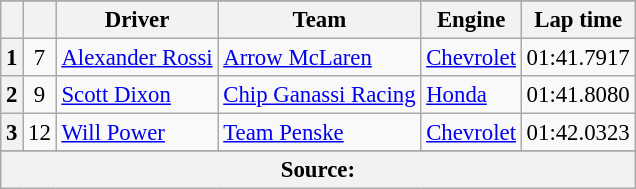<table class="wikitable" style="font-size:95%;">
<tr>
</tr>
<tr>
<th></th>
<th></th>
<th>Driver</th>
<th>Team</th>
<th>Engine</th>
<th>Lap time</th>
</tr>
<tr>
<th>1</th>
<td align="center">7</td>
<td> <a href='#'>Alexander Rossi</a> <strong></strong></td>
<td><a href='#'>Arrow McLaren</a></td>
<td><a href='#'>Chevrolet</a></td>
<td>01:41.7917</td>
</tr>
<tr>
<th>2</th>
<td align="center">9</td>
<td> <a href='#'>Scott Dixon</a> <strong></strong></td>
<td><a href='#'>Chip Ganassi Racing</a></td>
<td><a href='#'>Honda</a></td>
<td>01:41.8080</td>
</tr>
<tr>
<th>3</th>
<td align="center">12</td>
<td> <a href='#'>Will Power</a> <strong></strong></td>
<td><a href='#'>Team Penske</a></td>
<td><a href='#'>Chevrolet</a></td>
<td>01:42.0323</td>
</tr>
<tr>
</tr>
<tr class="sortbottom">
<th colspan="6">Source:</th>
</tr>
</table>
